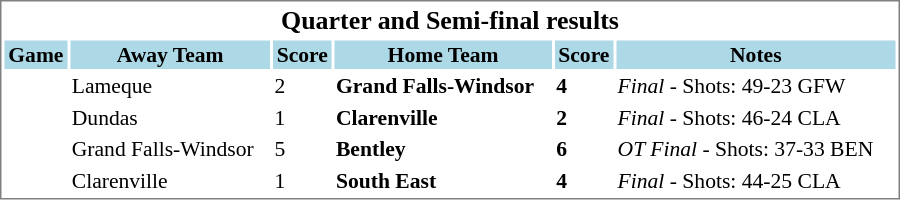<table cellpadding="0">
<tr align="left" style="vertical-align: top">
<td></td>
<td><br><table cellpadding="1" width="600px" style="font-size: 90%; border: 1px solid gray;">
<tr align="center" style="font-size: larger;">
<td colspan=6><strong>Quarter and Semi-final results</strong></td>
</tr>
<tr style="background:lightblue;">
<th style=>Game</th>
<th style=>Away Team</th>
<th style=>Score</th>
<th style=>Home Team</th>
<th style=>Score</th>
<th style=>Notes</th>
</tr>
<tr>
<td></td>
<td>Lameque</td>
<td>2</td>
<td><strong>Grand Falls-Windsor</strong></td>
<td><strong>4</strong></td>
<td><em>Final</em> - Shots: 49-23 GFW</td>
</tr>
<tr>
<td></td>
<td>Dundas</td>
<td>1</td>
<td><strong>Clarenville</strong></td>
<td><strong>2</strong></td>
<td><em>Final</em> - Shots: 46-24 CLA</td>
</tr>
<tr>
<td></td>
<td>Grand Falls-Windsor</td>
<td>5</td>
<td><strong>Bentley</strong></td>
<td><strong>6</strong></td>
<td><em>OT Final</em> - Shots: 37-33 BEN</td>
</tr>
<tr>
<td></td>
<td>Clarenville</td>
<td>1</td>
<td><strong>South East</strong></td>
<td><strong>4</strong></td>
<td><em>Final</em> - Shots: 44-25 CLA</td>
</tr>
</table>
</td>
</tr>
</table>
